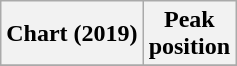<table class="wikitable plainrowheaders" style="text-align:center">
<tr>
<th scope="col">Chart (2019)</th>
<th scope="col">Peak<br>position</th>
</tr>
<tr>
</tr>
</table>
